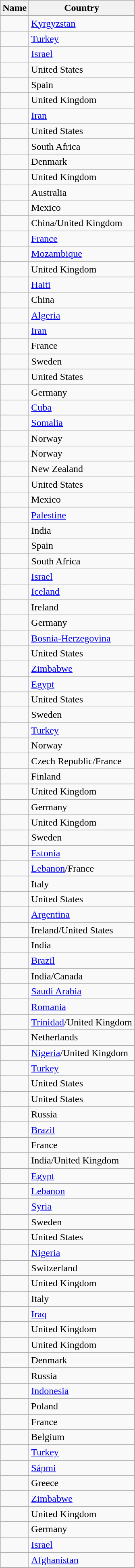<table class="wikitable sortable">
<tr>
<th>Name</th>
<th>Country</th>
</tr>
<tr>
<td></td>
<td><a href='#'>Kyrgyzstan</a></td>
</tr>
<tr>
<td></td>
<td><a href='#'>Turkey</a></td>
</tr>
<tr>
<td></td>
<td><a href='#'>Israel</a></td>
</tr>
<tr>
<td></td>
<td>United States</td>
</tr>
<tr>
<td></td>
<td>Spain</td>
</tr>
<tr>
<td></td>
<td>United Kingdom</td>
</tr>
<tr>
<td></td>
<td><a href='#'>Iran</a></td>
</tr>
<tr>
<td></td>
<td>United States</td>
</tr>
<tr>
<td></td>
<td>South Africa</td>
</tr>
<tr>
<td></td>
<td>Denmark</td>
</tr>
<tr>
<td></td>
<td>United Kingdom</td>
</tr>
<tr>
<td></td>
<td>Australia</td>
</tr>
<tr>
<td></td>
<td>Mexico</td>
</tr>
<tr>
<td></td>
<td>China/United Kingdom</td>
</tr>
<tr>
<td></td>
<td><a href='#'>France</a></td>
</tr>
<tr>
<td></td>
<td><a href='#'>Mozambique</a></td>
</tr>
<tr>
<td></td>
<td>United Kingdom</td>
</tr>
<tr>
<td></td>
<td><a href='#'>Haiti</a></td>
</tr>
<tr>
<td></td>
<td>China</td>
</tr>
<tr>
<td></td>
<td><a href='#'>Algeria</a></td>
</tr>
<tr>
<td></td>
<td><a href='#'>Iran</a></td>
</tr>
<tr>
<td></td>
<td>France</td>
</tr>
<tr>
<td></td>
<td>Sweden</td>
</tr>
<tr>
<td></td>
<td>United States</td>
</tr>
<tr>
<td></td>
<td>Germany</td>
</tr>
<tr>
<td></td>
<td><a href='#'>Cuba</a></td>
</tr>
<tr>
<td></td>
<td><a href='#'>Somalia</a></td>
</tr>
<tr>
<td></td>
<td>Norway</td>
</tr>
<tr>
<td></td>
<td>Norway</td>
</tr>
<tr>
<td></td>
<td>New Zealand</td>
</tr>
<tr>
<td></td>
<td>United States</td>
</tr>
<tr>
<td></td>
<td>Mexico</td>
</tr>
<tr>
<td></td>
<td><a href='#'>Palestine</a></td>
</tr>
<tr>
<td></td>
<td>India</td>
</tr>
<tr>
<td></td>
<td>Spain</td>
</tr>
<tr>
<td></td>
<td>South Africa</td>
</tr>
<tr>
<td></td>
<td><a href='#'>Israel</a></td>
</tr>
<tr>
<td></td>
<td><a href='#'>Iceland</a></td>
</tr>
<tr>
<td></td>
<td>Ireland</td>
</tr>
<tr>
<td></td>
<td>Germany</td>
</tr>
<tr>
<td></td>
<td><a href='#'>Bosnia-Herzegovina</a></td>
</tr>
<tr>
<td></td>
<td>United States</td>
</tr>
<tr>
<td></td>
<td><a href='#'>Zimbabwe</a></td>
</tr>
<tr>
<td></td>
<td><a href='#'>Egypt</a></td>
</tr>
<tr>
<td></td>
<td>United States</td>
</tr>
<tr>
<td></td>
<td>Sweden</td>
</tr>
<tr>
<td></td>
<td><a href='#'>Turkey</a></td>
</tr>
<tr>
<td></td>
<td>Norway</td>
</tr>
<tr>
<td></td>
<td>Czech Republic/France</td>
</tr>
<tr>
<td></td>
<td>Finland</td>
</tr>
<tr>
<td></td>
<td>United Kingdom</td>
</tr>
<tr>
<td></td>
<td>Germany</td>
</tr>
<tr>
<td></td>
<td>United Kingdom</td>
</tr>
<tr>
<td></td>
<td>Sweden</td>
</tr>
<tr>
<td></td>
<td><a href='#'>Estonia</a></td>
</tr>
<tr>
<td></td>
<td><a href='#'>Lebanon</a>/France</td>
</tr>
<tr>
<td></td>
<td>Italy</td>
</tr>
<tr>
<td></td>
<td>United States</td>
</tr>
<tr>
<td></td>
<td><a href='#'>Argentina</a></td>
</tr>
<tr>
<td></td>
<td>Ireland/United States</td>
</tr>
<tr>
<td></td>
<td>India</td>
</tr>
<tr>
<td></td>
<td><a href='#'>Brazil</a></td>
</tr>
<tr>
<td></td>
<td>India/Canada</td>
</tr>
<tr>
<td></td>
<td><a href='#'>Saudi Arabia</a></td>
</tr>
<tr>
<td></td>
<td><a href='#'>Romania</a></td>
</tr>
<tr>
<td></td>
<td><a href='#'>Trinidad</a>/United Kingdom</td>
</tr>
<tr>
<td></td>
<td>Netherlands</td>
</tr>
<tr>
<td></td>
<td><a href='#'>Nigeria</a>/United Kingdom</td>
</tr>
<tr>
<td></td>
<td><a href='#'>Turkey</a></td>
</tr>
<tr>
<td></td>
<td>United States</td>
</tr>
<tr>
<td></td>
<td>United States</td>
</tr>
<tr>
<td></td>
<td>Russia</td>
</tr>
<tr>
<td></td>
<td><a href='#'>Brazil</a></td>
</tr>
<tr>
<td></td>
<td>France</td>
</tr>
<tr>
<td></td>
<td>India/United Kingdom</td>
</tr>
<tr>
<td></td>
<td><a href='#'>Egypt</a></td>
</tr>
<tr>
<td></td>
<td><a href='#'>Lebanon</a></td>
</tr>
<tr>
<td></td>
<td><a href='#'>Syria</a></td>
</tr>
<tr>
<td></td>
<td>Sweden</td>
</tr>
<tr>
<td></td>
<td>United States</td>
</tr>
<tr>
<td></td>
<td><a href='#'>Nigeria</a></td>
</tr>
<tr>
<td></td>
<td>Switzerland</td>
</tr>
<tr>
<td></td>
<td>United Kingdom</td>
</tr>
<tr>
<td></td>
<td>Italy</td>
</tr>
<tr>
<td></td>
<td><a href='#'>Iraq</a></td>
</tr>
<tr>
<td></td>
<td>United Kingdom</td>
</tr>
<tr>
<td></td>
<td>United Kingdom</td>
</tr>
<tr>
<td></td>
<td>Denmark</td>
</tr>
<tr>
<td></td>
<td>Russia</td>
</tr>
<tr>
<td></td>
<td><a href='#'>Indonesia</a></td>
</tr>
<tr>
<td></td>
<td>Poland</td>
</tr>
<tr>
<td></td>
<td>France</td>
</tr>
<tr>
<td></td>
<td>Belgium</td>
</tr>
<tr>
<td></td>
<td><a href='#'>Turkey</a></td>
</tr>
<tr>
<td></td>
<td><a href='#'>Sápmi</a></td>
</tr>
<tr>
<td></td>
<td>Greece</td>
</tr>
<tr>
<td></td>
<td><a href='#'>Zimbabwe</a></td>
</tr>
<tr>
<td></td>
<td>United Kingdom</td>
</tr>
<tr>
<td></td>
<td>Germany</td>
</tr>
<tr>
<td></td>
<td><a href='#'>Israel</a></td>
</tr>
<tr>
<td></td>
<td><a href='#'>Afghanistan</a></td>
</tr>
</table>
